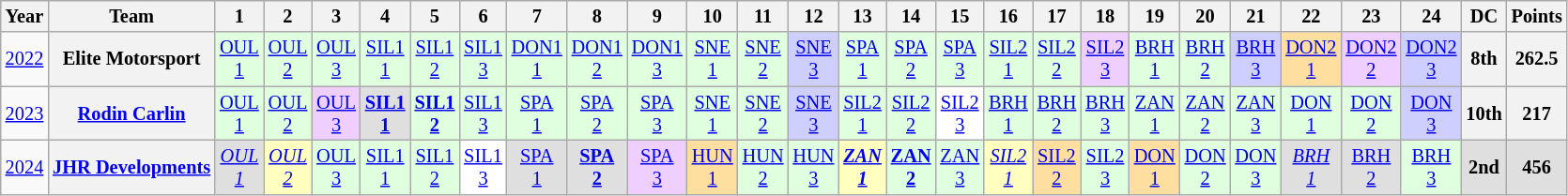<table class="wikitable" style="text-align:center; font-size:85%;">
<tr>
<th>Year</th>
<th>Team</th>
<th>1</th>
<th>2</th>
<th>3</th>
<th>4</th>
<th>5</th>
<th>6</th>
<th>7</th>
<th>8</th>
<th>9</th>
<th>10</th>
<th>11</th>
<th>12</th>
<th>13</th>
<th>14</th>
<th>15</th>
<th>16</th>
<th>17</th>
<th>18</th>
<th>19</th>
<th>20</th>
<th>21</th>
<th>22</th>
<th>23</th>
<th>24</th>
<th>DC</th>
<th>Points</th>
</tr>
<tr>
<td><a href='#'>2022</a></td>
<th nowrap>Elite Motorsport</th>
<td style="background:#DFFFDF;"><a href='#'>OUL<br>1</a><br></td>
<td style="background:#DFFFDF;"><a href='#'>OUL<br>2</a><br></td>
<td style="background:#DFFFDF;"><a href='#'>OUL<br>3</a><br></td>
<td style="background:#DFFFDF;"><a href='#'>SIL1<br>1</a><br></td>
<td style="background:#DFFFDF;"><a href='#'>SIL1<br>2</a> <br></td>
<td style="background:#DFFFDF;"><a href='#'>SIL1<br>3</a><br></td>
<td style="background:#DFFFDF;"><a href='#'>DON1<br>1</a><br></td>
<td style="background:#DFFFDF;"><a href='#'>DON1<br>2</a><br></td>
<td style="background:#DFFFDF;"><a href='#'>DON1<br>3</a><br></td>
<td style="background:#DFFFDF;"><a href='#'>SNE<br>1</a><br></td>
<td style="background:#DFFFDF;"><a href='#'>SNE<br>2</a><br></td>
<td style="background:#CFCFFF;"><a href='#'>SNE<br>3</a><br></td>
<td style="background:#DFFFDF;"><a href='#'>SPA<br>1</a><br></td>
<td style="background:#DFFFDF;"><a href='#'>SPA<br>2</a><br></td>
<td style="background:#DFFFDF;"><a href='#'>SPA<br>3</a><br></td>
<td style="background:#DFFFDF;"><a href='#'>SIL2<br>1</a><br></td>
<td style="background:#DFFFDF;"><a href='#'>SIL2<br>2</a><br></td>
<td style="background:#EFCFFF;"><a href='#'>SIL2<br>3</a><br></td>
<td style="background:#DFFFDF;"><a href='#'>BRH<br>1</a><br></td>
<td style="background:#DFFFDF;"><a href='#'>BRH<br>2</a><br></td>
<td style="background:#CFCFFF;"><a href='#'>BRH<br>3</a><br></td>
<td style="background:#FFDF9F;"><a href='#'>DON2<br>1</a><br></td>
<td style="background:#EFCFFF;"><a href='#'>DON2<br>2</a><br></td>
<td style="background:#CFCFFF;"><a href='#'>DON2<br>3</a><br></td>
<th>8th</th>
<th>262.5</th>
</tr>
<tr>
<td><a href='#'>2023</a></td>
<th nowrap><a href='#'>Rodin Carlin</a></th>
<td style="background:#DFFFDF;"><a href='#'>OUL<br>1</a><br></td>
<td style="background:#DFFFDF;"><a href='#'>OUL<br>2</a><br></td>
<td style="background:#EFCFFF;"><a href='#'>OUL<br>3</a><br></td>
<td style="background:#DFDFDF;"><strong><a href='#'>SIL1<br>1</a></strong><br></td>
<td style="background:#DFFFDF;"><strong><a href='#'>SIL1<br>2</a></strong><br></td>
<td style="background:#DFFFDF;"><a href='#'>SIL1<br>3</a><br></td>
<td style="background:#DFFFDF;"><a href='#'>SPA<br>1</a><br></td>
<td style="background:#DFFFDF;"><a href='#'>SPA<br>2</a><br></td>
<td style="background:#DFFFDF;"><a href='#'>SPA<br>3</a><br></td>
<td style="background:#DFFFDF;"><a href='#'>SNE<br>1</a><br></td>
<td style="background:#DFFFDF;"><a href='#'>SNE<br>2</a><br></td>
<td style="background:#CFCFFF;"><a href='#'>SNE<br>3</a><br></td>
<td style="background:#DFFFDF;"><a href='#'>SIL2<br>1</a><br></td>
<td style="background:#DFFFDF;"><a href='#'>SIL2<br>2</a><br></td>
<td style="background:#FFFFFF;"><a href='#'>SIL2<br>3</a><br></td>
<td style="background:#DFFFDF;"><a href='#'>BRH<br>1</a><br></td>
<td style="background:#DFFFDF;"><a href='#'>BRH<br>2</a><br></td>
<td style="background:#DFFFDF;"><a href='#'>BRH<br>3</a><br></td>
<td style="background:#DFFFDF;"><a href='#'>ZAN<br>1</a><br></td>
<td style="background:#DFFFDF;"><a href='#'>ZAN<br>2</a><br></td>
<td style="background:#DFFFDF;"><a href='#'>ZAN<br>3</a><br></td>
<td style="background:#DFFFDF;"><a href='#'>DON<br>1</a><br></td>
<td style="background:#DFFFDF;"><a href='#'>DON<br>2</a><br></td>
<td style="background:#CFCFFF;"><a href='#'>DON<br>3</a><br></td>
<th>10th</th>
<th>217</th>
</tr>
<tr>
<td><a href='#'>2024</a></td>
<th nowrap><a href='#'>JHR Developments</a></th>
<td style="background:#DFDFDF;"><em><a href='#'>OUL<br>1</a></em><br></td>
<td style="background:#FFFFBF;"><em><a href='#'>OUL<br>2</a></em><br></td>
<td style="background:#DFFFDF;"><a href='#'>OUL<br>3</a><br></td>
<td style="background:#DFFFDF;"><a href='#'>SIL1<br>1</a><br></td>
<td style="background:#DFFFDF;"><a href='#'>SIL1<br>2</a><br></td>
<td style="background:#FFFFFF;"><a href='#'>SIL1<br>3</a><br></td>
<td style="background:#DFDFDF;"><a href='#'>SPA<br>1</a><br></td>
<td style="background:#DFDFDF;"><strong><a href='#'>SPA<br>2</a></strong><br></td>
<td style="background:#EFCFFF;"><a href='#'>SPA<br>3</a><br></td>
<td style="background:#FFDF9F;"><a href='#'>HUN<br>1</a><br></td>
<td style="background:#DFFFDF;"><a href='#'>HUN<br>2</a><br></td>
<td style="background:#DFFFDF;"><a href='#'>HUN<br>3</a><br></td>
<td style="background:#FFFFBF;"><strong><em><a href='#'>ZAN<br>1</a></em></strong><br></td>
<td style="background:#DFFFDF;"><strong><a href='#'>ZAN<br>2</a></strong><br></td>
<td style="background:#DFFFDF;"><a href='#'>ZAN<br>3</a><br></td>
<td style="background:#FFFFBF;"><em><a href='#'>SIL2<br>1</a></em><br></td>
<td style="background:#FFDF9F;"><a href='#'>SIL2<br>2</a><br></td>
<td style="background:#DFFFDF;"><a href='#'>SIL2<br>3</a><br></td>
<td style="background:#FFDF9F;"><a href='#'>DON<br>1</a><br></td>
<td style="background:#DFFFDF;"><a href='#'>DON<br>2</a><br></td>
<td style="background:#DFFFDF;"><a href='#'>DON<br>3</a><br></td>
<td style="background:#DFDFDF;"><em><a href='#'>BRH<br>1</a></em><br></td>
<td style="background:#DFDFDF;"><a href='#'>BRH<br>2</a><br></td>
<td style="background:#DFFFDF;"><a href='#'>BRH<br>3</a><br></td>
<th style="background:#DFDFDF;">2nd</th>
<th style="background:#DFDFDF;">456</th>
</tr>
</table>
